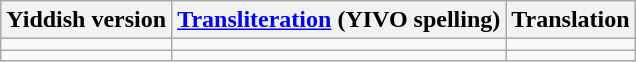<table class="wikitable">
<tr>
<th>Yiddish version</th>
<th><a href='#'>Transliteration</a> (YIVO spelling)</th>
<th>Translation</th>
</tr>
<tr>
<td align="right" style="direction:rtl" lang="yi"></td>
<td></td>
<td></td>
</tr>
<tr>
<td align="right" style="direction:rtl" lang="yi"></td>
<td></td>
<td></td>
</tr>
</table>
